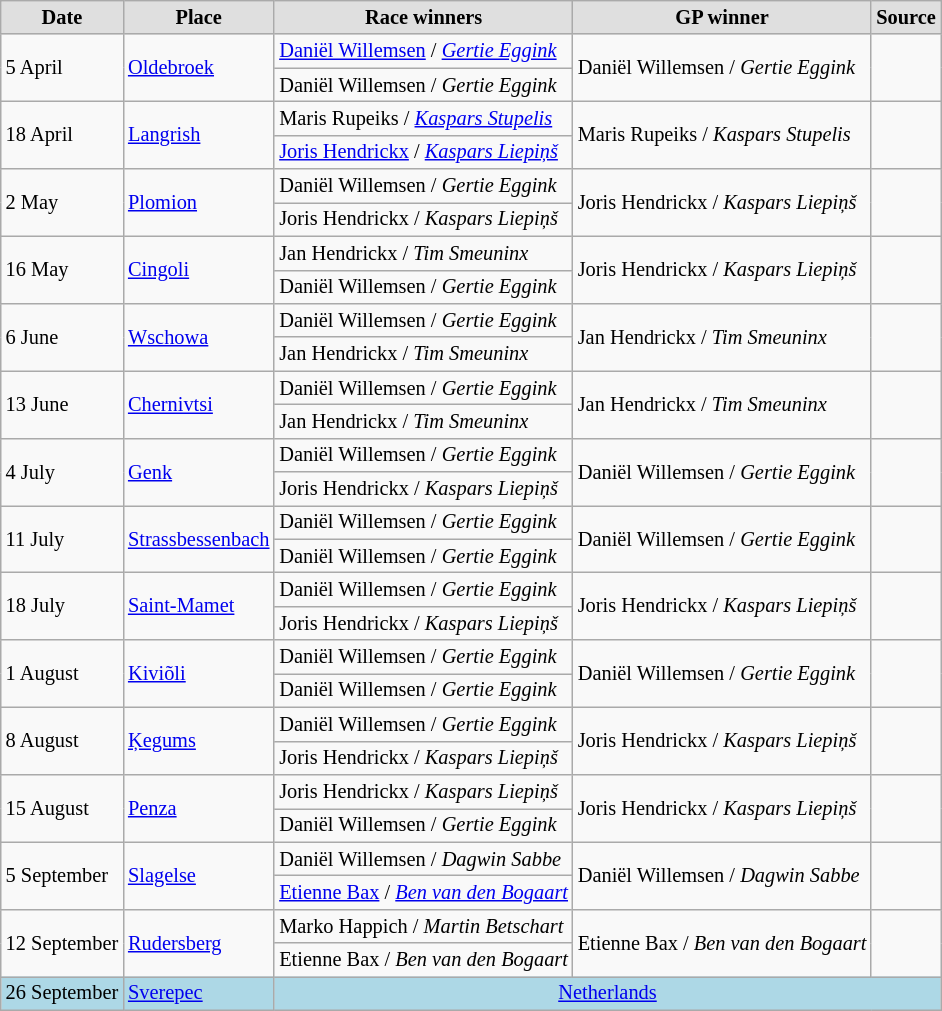<table class="wikitable" style="font-size: 85%;">
<tr align="center" style="background:#dfdfdf;">
<td><strong>Date</strong></td>
<td><strong>Place</strong></td>
<td><strong>Race winners</strong></td>
<td><strong>GP winner</strong></td>
<td><strong>Source</strong></td>
</tr>
<tr>
<td rowspan=2>5 April</td>
<td rowspan=2> <a href='#'>Oldebroek</a></td>
<td> <a href='#'>Daniël Willemsen</a> / <em><a href='#'>Gertie Eggink</a></em></td>
<td rowspan=2> Daniël Willemsen / <em>Gertie Eggink</em></td>
<td rowspan=2></td>
</tr>
<tr>
<td> Daniël Willemsen / <em>Gertie Eggink</em></td>
</tr>
<tr>
<td rowspan=2>18 April</td>
<td rowspan=2> <a href='#'>Langrish</a></td>
<td> Maris Rupeiks / <em><a href='#'>Kaspars Stupelis</a></em></td>
<td rowspan=2> Maris Rupeiks / <em>Kaspars Stupelis</em></td>
<td rowspan=2></td>
</tr>
<tr>
<td> <a href='#'>Joris Hendrickx</a> / <em><a href='#'>Kaspars Liepiņš</a></em></td>
</tr>
<tr>
<td rowspan=2>2 May</td>
<td rowspan=2> <a href='#'>Plomion</a></td>
<td> Daniël Willemsen / <em>Gertie Eggink</em></td>
<td rowspan=2> Joris Hendrickx / <em>Kaspars Liepiņš</em></td>
<td rowspan=2></td>
</tr>
<tr>
<td> Joris Hendrickx / <em>Kaspars Liepiņš</em></td>
</tr>
<tr>
<td rowspan=2>16 May</td>
<td rowspan=2> <a href='#'>Cingoli</a></td>
<td> Jan Hendrickx / <em>Tim Smeuninx</em></td>
<td rowspan=2> Joris Hendrickx / <em>Kaspars Liepiņš</em></td>
<td rowspan=2></td>
</tr>
<tr>
<td> Daniël Willemsen / <em>Gertie Eggink</em></td>
</tr>
<tr>
<td rowspan=2>6 June</td>
<td rowspan=2> <a href='#'>Wschowa</a></td>
<td> Daniël Willemsen / <em>Gertie Eggink</em></td>
<td rowspan=2> Jan Hendrickx / <em>Tim Smeuninx</em></td>
<td rowspan=2></td>
</tr>
<tr>
<td> Jan Hendrickx / <em>Tim Smeuninx</em></td>
</tr>
<tr>
<td rowspan=2>13 June</td>
<td rowspan=2> <a href='#'>Chernivtsi</a></td>
<td> Daniël Willemsen / <em>Gertie Eggink</em></td>
<td rowspan=2> Jan Hendrickx / <em>Tim Smeuninx</em></td>
<td rowspan=2></td>
</tr>
<tr>
<td> Jan Hendrickx / <em>Tim Smeuninx</em></td>
</tr>
<tr>
<td rowspan=2>4 July</td>
<td rowspan=2> <a href='#'>Genk</a></td>
<td> Daniël Willemsen / <em>Gertie Eggink</em></td>
<td rowspan=2> Daniël Willemsen / <em>Gertie Eggink</em></td>
<td rowspan=2></td>
</tr>
<tr>
<td> Joris Hendrickx / <em>Kaspars Liepiņš</em></td>
</tr>
<tr>
<td rowspan=2>11 July</td>
<td rowspan=2> <a href='#'>Strassbessenbach</a></td>
<td> Daniël Willemsen / <em>Gertie Eggink</em></td>
<td rowspan=2> Daniël Willemsen / <em>Gertie Eggink</em></td>
<td rowspan=2></td>
</tr>
<tr>
<td> Daniël Willemsen / <em>Gertie Eggink</em></td>
</tr>
<tr>
<td rowspan=2>18 July</td>
<td rowspan=2> <a href='#'>Saint-Mamet</a></td>
<td> Daniël Willemsen / <em>Gertie Eggink</em></td>
<td rowspan=2> Joris Hendrickx / <em>Kaspars Liepiņš</em></td>
<td rowspan=2></td>
</tr>
<tr>
<td> Joris Hendrickx / <em>Kaspars Liepiņš</em></td>
</tr>
<tr>
<td rowspan=2>1 August</td>
<td rowspan=2> <a href='#'>Kiviõli</a></td>
<td> Daniël Willemsen / <em>Gertie Eggink</em></td>
<td rowspan=2> Daniël Willemsen / <em>Gertie Eggink</em></td>
<td rowspan=2></td>
</tr>
<tr>
<td> Daniël Willemsen / <em>Gertie Eggink</em></td>
</tr>
<tr>
<td rowspan=2>8 August</td>
<td rowspan=2> <a href='#'>Ķegums</a></td>
<td> Daniël Willemsen / <em>Gertie Eggink</em></td>
<td rowspan=2> Joris Hendrickx / <em>Kaspars Liepiņš</em></td>
<td rowspan=2></td>
</tr>
<tr>
<td> Joris Hendrickx / <em>Kaspars Liepiņš</em></td>
</tr>
<tr>
<td rowspan=2>15 August</td>
<td rowspan=2> <a href='#'>Penza</a></td>
<td> Joris Hendrickx / <em>Kaspars Liepiņš</em></td>
<td rowspan=2> Joris Hendrickx / <em>Kaspars Liepiņš</em></td>
<td rowspan=2></td>
</tr>
<tr>
<td> Daniël Willemsen / <em>Gertie Eggink</em></td>
</tr>
<tr>
<td rowspan=2>5 September</td>
<td rowspan=2> <a href='#'>Slagelse</a></td>
<td> Daniël Willemsen / <em>Dagwin Sabbe</em></td>
<td rowspan=2> Daniël Willemsen / <em>Dagwin Sabbe</em></td>
<td rowspan=2></td>
</tr>
<tr>
<td> <a href='#'>Etienne Bax</a> / <em><a href='#'>Ben van den Bogaart</a></em></td>
</tr>
<tr>
<td rowspan=2>12 September</td>
<td rowspan=2> <a href='#'>Rudersberg</a></td>
<td> Marko Happich / <em>Martin Betschart</em></td>
<td rowspan=2> Etienne Bax / <em>Ben van den Bogaart</em></td>
<td rowspan=2></td>
</tr>
<tr>
<td> Etienne Bax / <em>Ben van den Bogaart</em></td>
</tr>
<tr style="background:lightblue;">
<td rowspan=2>26 September</td>
<td rowspan=2> <a href='#'>Sverepec</a></td>
<td colspan=3 align="center"> <a href='#'>Netherlands</a></td>
</tr>
</table>
